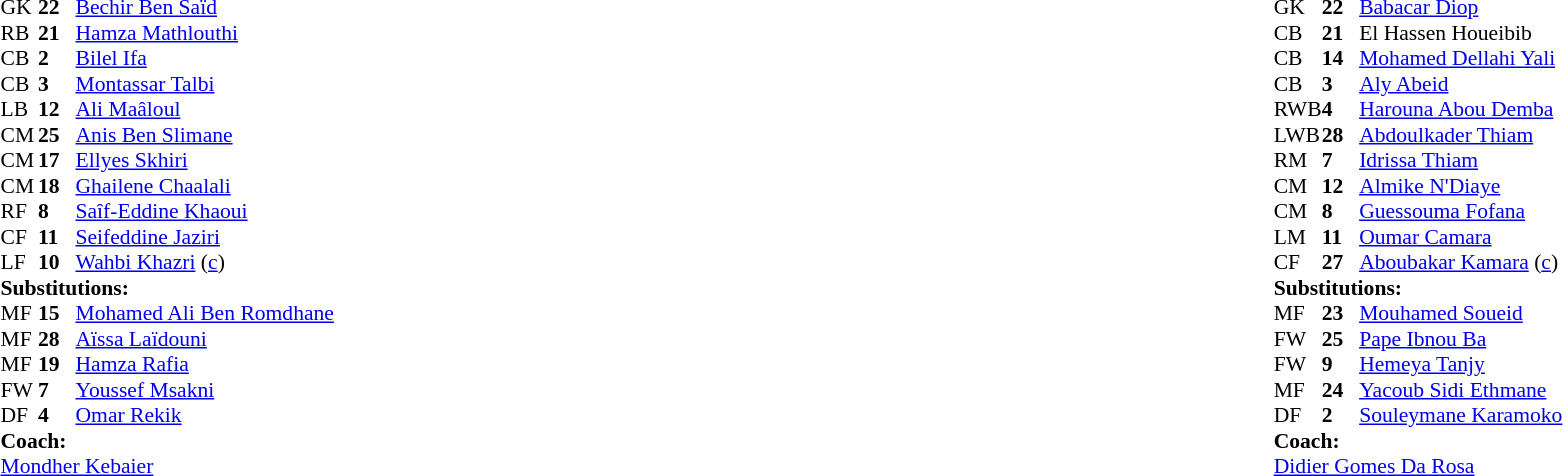<table width="100%">
<tr>
<td valign="top" width="40%"><br><table style="font-size:90%" cellspacing="0" cellpadding="0">
<tr>
<th width=25></th>
<th width=25></th>
</tr>
<tr>
<td>GK</td>
<td><strong>22</strong></td>
<td><a href='#'>Bechir Ben Saïd</a></td>
</tr>
<tr>
<td>RB</td>
<td><strong>21</strong></td>
<td><a href='#'>Hamza Mathlouthi</a></td>
</tr>
<tr>
<td>CB</td>
<td><strong>2</strong></td>
<td><a href='#'>Bilel Ifa</a></td>
<td></td>
<td></td>
</tr>
<tr>
<td>CB</td>
<td><strong>3</strong></td>
<td><a href='#'>Montassar Talbi</a></td>
</tr>
<tr>
<td>LB</td>
<td><strong>12</strong></td>
<td><a href='#'>Ali Maâloul</a></td>
</tr>
<tr>
<td>CM</td>
<td><strong>25</strong></td>
<td><a href='#'>Anis Ben Slimane</a></td>
<td></td>
<td></td>
</tr>
<tr>
<td>CM</td>
<td><strong>17</strong></td>
<td><a href='#'>Ellyes Skhiri</a></td>
</tr>
<tr>
<td>CM</td>
<td><strong>18</strong></td>
<td><a href='#'>Ghailene Chaalali</a></td>
</tr>
<tr>
<td>RF</td>
<td><strong>8</strong></td>
<td><a href='#'>Saîf-Eddine Khaoui</a></td>
<td></td>
<td></td>
</tr>
<tr>
<td>CF</td>
<td><strong>11</strong></td>
<td><a href='#'>Seifeddine Jaziri</a></td>
<td></td>
<td></td>
</tr>
<tr>
<td>LF</td>
<td><strong>10</strong></td>
<td><a href='#'>Wahbi Khazri</a> (<a href='#'>c</a>)</td>
<td></td>
<td></td>
</tr>
<tr>
<td colspan=3><strong>Substitutions:</strong></td>
</tr>
<tr>
<td>MF</td>
<td><strong>15</strong></td>
<td><a href='#'>Mohamed Ali Ben Romdhane</a></td>
<td></td>
<td></td>
</tr>
<tr>
<td>MF</td>
<td><strong>28</strong></td>
<td><a href='#'>Aïssa Laïdouni</a></td>
<td></td>
<td></td>
</tr>
<tr>
<td>MF</td>
<td><strong>19</strong></td>
<td><a href='#'>Hamza Rafia</a></td>
<td></td>
<td></td>
</tr>
<tr>
<td>FW</td>
<td><strong>7</strong></td>
<td><a href='#'>Youssef Msakni</a></td>
<td></td>
<td></td>
</tr>
<tr>
<td>DF</td>
<td><strong>4</strong></td>
<td><a href='#'>Omar Rekik</a></td>
<td></td>
<td></td>
</tr>
<tr>
<td colspan=3><strong>Coach:</strong></td>
</tr>
<tr>
<td colspan=3><a href='#'>Mondher Kebaier</a></td>
</tr>
</table>
</td>
<td valign="top"></td>
<td valign="top" width="50%"><br><table style="font-size:90%; margin:auto" cellspacing="0" cellpadding="0">
<tr>
<th width=25></th>
<th width=25></th>
</tr>
<tr>
<td>GK</td>
<td><strong>22</strong></td>
<td><a href='#'>Babacar Diop</a></td>
</tr>
<tr>
<td>CB</td>
<td><strong>21</strong></td>
<td>El Hassen Houeibib</td>
</tr>
<tr>
<td>CB</td>
<td><strong>14</strong></td>
<td><a href='#'>Mohamed Dellahi Yali</a></td>
</tr>
<tr>
<td>CB</td>
<td><strong>3</strong></td>
<td><a href='#'>Aly Abeid</a></td>
<td></td>
<td></td>
</tr>
<tr>
<td>RWB</td>
<td><strong>4</strong></td>
<td><a href='#'>Harouna Abou Demba</a></td>
</tr>
<tr>
<td>LWB</td>
<td><strong>28</strong></td>
<td><a href='#'>Abdoulkader Thiam</a></td>
</tr>
<tr>
<td>RM</td>
<td><strong>7</strong></td>
<td><a href='#'>Idrissa Thiam</a></td>
<td></td>
<td></td>
</tr>
<tr>
<td>CM</td>
<td><strong>12</strong></td>
<td><a href='#'>Almike N'Diaye</a></td>
<td></td>
<td></td>
</tr>
<tr>
<td>CM</td>
<td><strong>8</strong></td>
<td><a href='#'>Guessouma Fofana</a></td>
</tr>
<tr>
<td>LM</td>
<td><strong>11</strong></td>
<td><a href='#'>Oumar Camara</a></td>
<td></td>
<td></td>
</tr>
<tr>
<td>CF</td>
<td><strong>27</strong></td>
<td><a href='#'>Aboubakar Kamara</a> (<a href='#'>c</a>)</td>
<td></td>
<td></td>
</tr>
<tr>
<td colspan=3><strong>Substitutions:</strong></td>
</tr>
<tr>
<td>MF</td>
<td><strong>23</strong></td>
<td><a href='#'>Mouhamed Soueid</a></td>
<td></td>
<td></td>
</tr>
<tr>
<td>FW</td>
<td><strong>25</strong></td>
<td><a href='#'>Pape Ibnou Ba</a></td>
<td></td>
<td></td>
</tr>
<tr>
<td>FW</td>
<td><strong>9</strong></td>
<td><a href='#'>Hemeya Tanjy</a></td>
<td></td>
<td></td>
</tr>
<tr>
<td>MF</td>
<td><strong>24</strong></td>
<td><a href='#'>Yacoub Sidi Ethmane</a></td>
<td></td>
<td></td>
</tr>
<tr>
<td>DF</td>
<td><strong>2</strong></td>
<td><a href='#'>Souleymane Karamoko</a></td>
<td></td>
<td></td>
</tr>
<tr>
<td colspan=3><strong>Coach:</strong></td>
</tr>
<tr>
<td colspan=3> <a href='#'>Didier Gomes Da Rosa</a></td>
</tr>
</table>
</td>
</tr>
</table>
